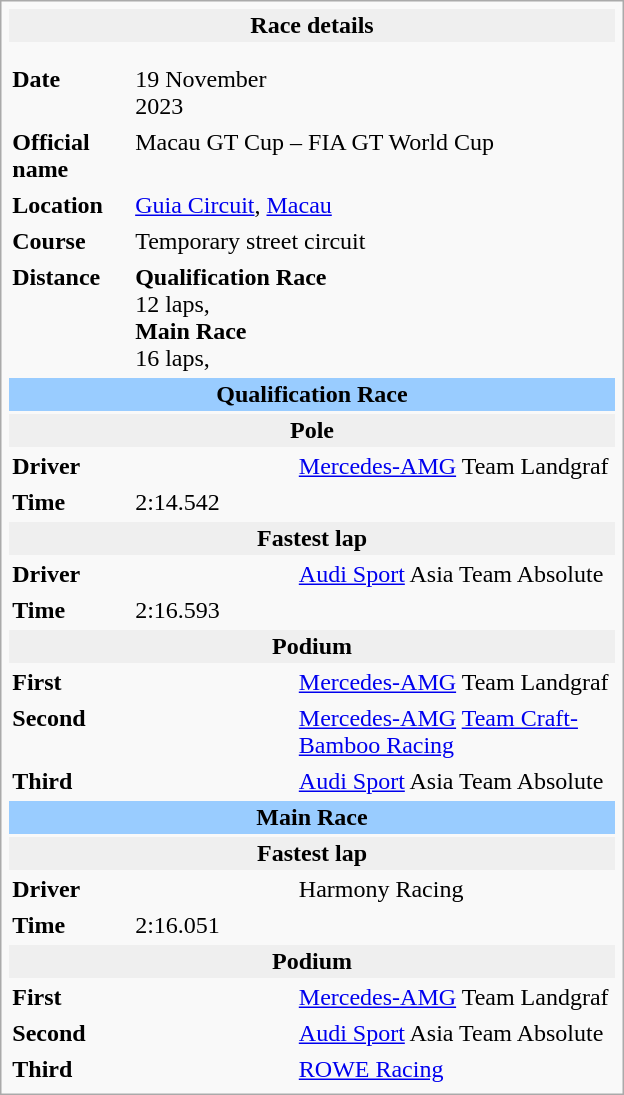<table class="infobox" align="right" cellpadding="2" style="float:right; width: 26em; ">
<tr>
<th colspan="3" bgcolor="#efefef">Race details</th>
</tr>
<tr>
<td colspan="3" style="text-align:center;"></td>
</tr>
<tr>
<td colspan="3" style="text-align:center;"></td>
</tr>
<tr>
<td style="width: 20%;"><strong>Date</strong></td>
<td>19 November 2023</td>
</tr>
<tr>
<td><strong>Official name</strong></td>
<td colspan=2>Macau GT Cup – FIA GT World Cup</td>
</tr>
<tr>
<td><strong>Location</strong></td>
<td colspan=2><a href='#'>Guia Circuit</a>, <a href='#'>Macau</a></td>
</tr>
<tr>
<td><strong>Course</strong></td>
<td colspan=2>Temporary street circuit<br></td>
</tr>
<tr>
<td><strong>Distance</strong></td>
<td colspan=2><strong>Qualification Race</strong><br>12 laps, <br><strong>Main Race</strong><br>16 laps, </td>
</tr>
<tr>
<td colspan=3 style="text-align:center; background-color:#99ccff"><strong>Qualification Race</strong></td>
</tr>
<tr>
<th colspan=3 bgcolor="#efefef">Pole</th>
</tr>
<tr>
<td><strong>Driver</strong></td>
<td></td>
<td rowspan="1"><a href='#'>Mercedes-AMG</a> Team Landgraf</td>
</tr>
<tr>
<td><strong>Time</strong></td>
<td colspan=2>2:14.542</td>
</tr>
<tr>
<th colspan=3 bgcolor="#efefef">Fastest lap</th>
</tr>
<tr>
<td><strong>Driver</strong></td>
<td></td>
<td><a href='#'>Audi Sport</a> Asia Team Absolute</td>
</tr>
<tr>
<td><strong>Time</strong></td>
<td colspan=2>2:16.593</td>
</tr>
<tr>
<th colspan=3 bgcolor="#efefef">Podium</th>
</tr>
<tr>
<td><strong>First</strong></td>
<td></td>
<td><a href='#'>Mercedes-AMG</a> Team Landgraf</td>
</tr>
<tr>
<td><strong>Second</strong></td>
<td></td>
<td><a href='#'>Mercedes-AMG</a> <a href='#'>Team Craft-Bamboo Racing</a></td>
</tr>
<tr>
<td><strong>Third</strong></td>
<td></td>
<td><a href='#'>Audi Sport</a> Asia Team Absolute</td>
</tr>
<tr>
<td colspan=3 style="text-align:center; background-color:#99ccff"><strong>Main Race</strong></td>
</tr>
<tr>
<th colspan=3 bgcolor="#efefef">Fastest lap</th>
</tr>
<tr>
<td><strong>Driver</strong></td>
<td></td>
<td>Harmony Racing</td>
</tr>
<tr>
<td><strong>Time</strong></td>
<td colspan=2>2:16.051</td>
</tr>
<tr>
<th colspan=3 bgcolor="#efefef">Podium</th>
</tr>
<tr>
<td><strong>First</strong></td>
<td></td>
<td><a href='#'>Mercedes-AMG</a> Team Landgraf</td>
</tr>
<tr>
<td><strong>Second</strong></td>
<td></td>
<td><a href='#'>Audi Sport</a> Asia Team Absolute</td>
</tr>
<tr>
<td><strong>Third</strong></td>
<td></td>
<td><a href='#'>ROWE Racing</a></td>
</tr>
</table>
